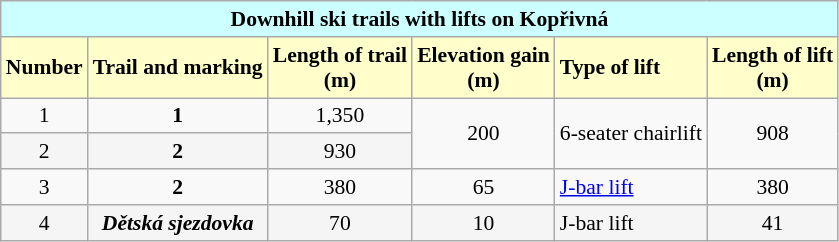<table class="wikitable" style="text-align:center; font-size:90%">
<tr>
<td colspan="6" align="center" bgcolor="#CCFFFF"> <strong>Downhill ski trails with lifts on Kopřivná</strong></td>
</tr>
<tr bgcolor="#FFFFCC">
<td><strong>Number</strong></td>
<td><strong>Trail and marking</strong></td>
<td><strong>Length of trail</strong><br><strong>(m)</strong></td>
<td><strong>Elevation gain</strong><br><strong>(m)</strong></td>
<td align="left"><strong>Type of lift</strong></td>
<td><strong>Length of lift</strong><br><strong>(m)</strong></td>
</tr>
<tr>
<td>1</td>
<td> <strong>1</strong></td>
<td>1,350</td>
<td rowspan="2">200</td>
<td rowspan="2" align="left">6-seater chairlift</td>
<td rowspan="2">908</td>
</tr>
<tr bgcolor="#F5F5F5">
<td>2</td>
<td> <strong>2</strong></td>
<td>930</td>
</tr>
<tr>
<td>3</td>
<td> <strong>2</strong></td>
<td>380</td>
<td>65</td>
<td align="left"><a href='#'>J-bar lift</a></td>
<td>380</td>
</tr>
<tr bgcolor="#F5F5F5">
<td>4</td>
<td> <strong><em>Dětská sjezdovka</em></strong></td>
<td>70</td>
<td>10</td>
<td align="left">J-bar lift</td>
<td>41</td>
</tr>
</table>
